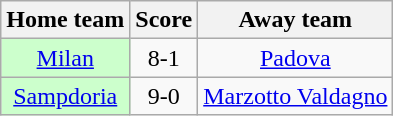<table class="wikitable" style="text-align: center">
<tr>
<th>Home team</th>
<th>Score</th>
<th>Away team</th>
</tr>
<tr>
<td bgcolor="ccffcc"><a href='#'>Milan</a></td>
<td>8-1</td>
<td><a href='#'>Padova</a></td>
</tr>
<tr>
<td bgcolor="ccffcc"><a href='#'>Sampdoria</a></td>
<td>9-0</td>
<td><a href='#'>Marzotto Valdagno</a></td>
</tr>
</table>
